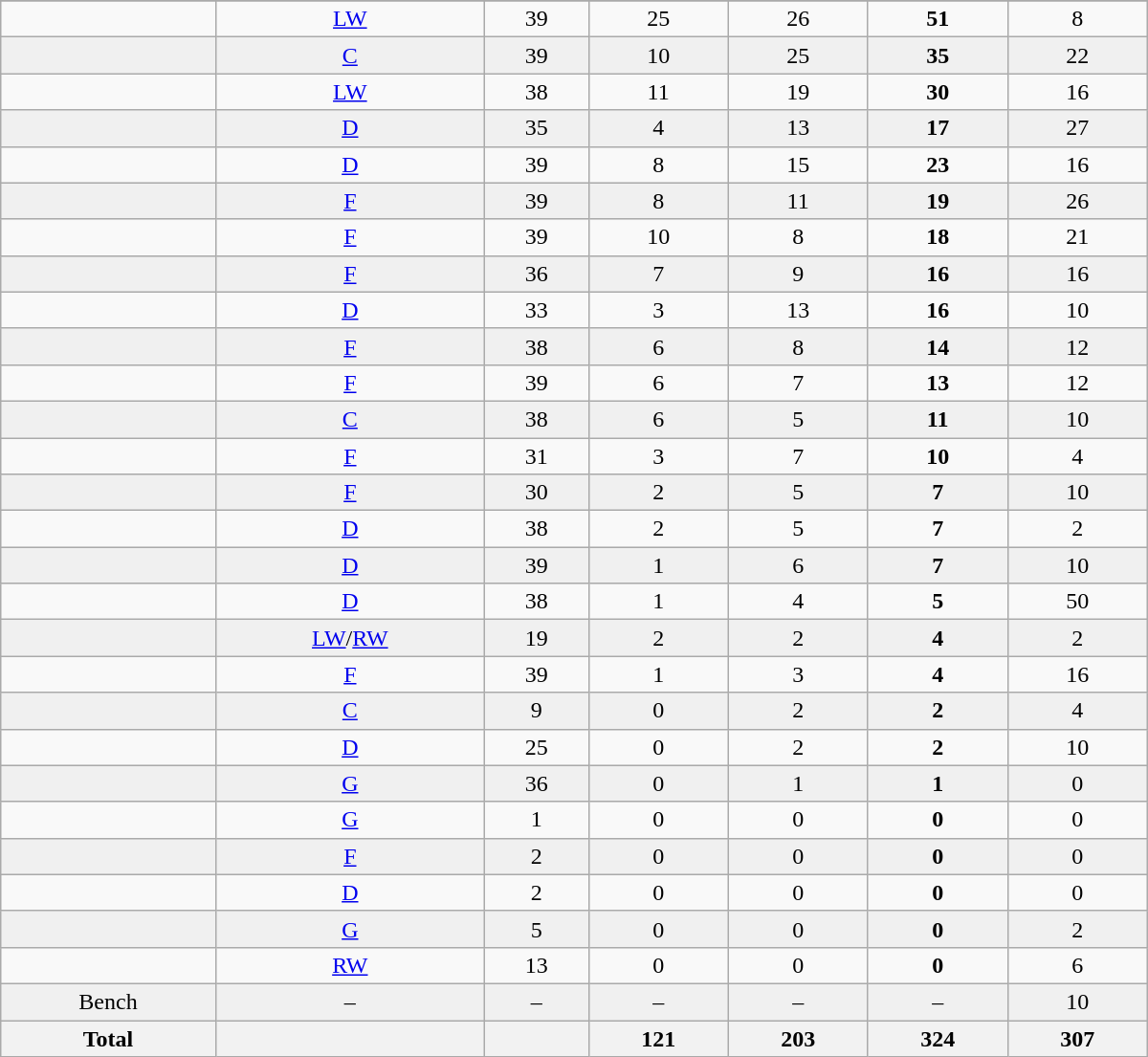<table class="wikitable sortable" width=800>
<tr align="center">
</tr>
<tr align="center" bgcolor="">
<td></td>
<td><a href='#'>LW</a></td>
<td>39</td>
<td>25</td>
<td>26</td>
<td><strong>51</strong></td>
<td>8</td>
</tr>
<tr align="center" bgcolor="f0f0f0">
<td></td>
<td><a href='#'>C</a></td>
<td>39</td>
<td>10</td>
<td>25</td>
<td><strong>35</strong></td>
<td>22</td>
</tr>
<tr align="center" bgcolor="">
<td></td>
<td><a href='#'>LW</a></td>
<td>38</td>
<td>11</td>
<td>19</td>
<td><strong>30</strong></td>
<td>16</td>
</tr>
<tr align="center" bgcolor="f0f0f0">
<td></td>
<td><a href='#'>D</a></td>
<td>35</td>
<td>4</td>
<td>13</td>
<td><strong>17</strong></td>
<td>27</td>
</tr>
<tr align="center" bgcolor="">
<td></td>
<td><a href='#'>D</a></td>
<td>39</td>
<td>8</td>
<td>15</td>
<td><strong>23</strong></td>
<td>16</td>
</tr>
<tr align="center" bgcolor="f0f0f0">
<td></td>
<td><a href='#'>F</a></td>
<td>39</td>
<td>8</td>
<td>11</td>
<td><strong>19</strong></td>
<td>26</td>
</tr>
<tr align="center" bgcolor="">
<td></td>
<td><a href='#'>F</a></td>
<td>39</td>
<td>10</td>
<td>8</td>
<td><strong>18</strong></td>
<td>21</td>
</tr>
<tr align="center" bgcolor="f0f0f0">
<td></td>
<td><a href='#'>F</a></td>
<td>36</td>
<td>7</td>
<td>9</td>
<td><strong>16</strong></td>
<td>16</td>
</tr>
<tr align="center" bgcolor="">
<td></td>
<td><a href='#'>D</a></td>
<td>33</td>
<td>3</td>
<td>13</td>
<td><strong>16</strong></td>
<td>10</td>
</tr>
<tr align="center" bgcolor="f0f0f0">
<td></td>
<td><a href='#'>F</a></td>
<td>38</td>
<td>6</td>
<td>8</td>
<td><strong>14</strong></td>
<td>12</td>
</tr>
<tr align="center" bgcolor="">
<td></td>
<td><a href='#'>F</a></td>
<td>39</td>
<td>6</td>
<td>7</td>
<td><strong>13</strong></td>
<td>12</td>
</tr>
<tr align="center" bgcolor="f0f0f0">
<td></td>
<td><a href='#'>C</a></td>
<td>38</td>
<td>6</td>
<td>5</td>
<td><strong>11</strong></td>
<td>10</td>
</tr>
<tr align="center" bgcolor="">
<td></td>
<td><a href='#'>F</a></td>
<td>31</td>
<td>3</td>
<td>7</td>
<td><strong>10</strong></td>
<td>4</td>
</tr>
<tr align="center" bgcolor="f0f0f0">
<td></td>
<td><a href='#'>F</a></td>
<td>30</td>
<td>2</td>
<td>5</td>
<td><strong>7</strong></td>
<td>10</td>
</tr>
<tr align="center" bgcolor="">
<td></td>
<td><a href='#'>D</a></td>
<td>38</td>
<td>2</td>
<td>5</td>
<td><strong>7</strong></td>
<td>2</td>
</tr>
<tr align="center" bgcolor="f0f0f0">
<td></td>
<td><a href='#'>D</a></td>
<td>39</td>
<td>1</td>
<td>6</td>
<td><strong>7</strong></td>
<td>10</td>
</tr>
<tr align="center" bgcolor="">
<td></td>
<td><a href='#'>D</a></td>
<td>38</td>
<td>1</td>
<td>4</td>
<td><strong>5</strong></td>
<td>50</td>
</tr>
<tr align="center" bgcolor="f0f0f0">
<td></td>
<td><a href='#'>LW</a>/<a href='#'>RW</a></td>
<td>19</td>
<td>2</td>
<td>2</td>
<td><strong>4</strong></td>
<td>2</td>
</tr>
<tr align="center" bgcolor="">
<td></td>
<td><a href='#'>F</a></td>
<td>39</td>
<td>1</td>
<td>3</td>
<td><strong>4</strong></td>
<td>16</td>
</tr>
<tr align="center" bgcolor="f0f0f0">
<td></td>
<td><a href='#'>C</a></td>
<td>9</td>
<td>0</td>
<td>2</td>
<td><strong>2</strong></td>
<td>4</td>
</tr>
<tr align="center" bgcolor="">
<td></td>
<td><a href='#'>D</a></td>
<td>25</td>
<td>0</td>
<td>2</td>
<td><strong>2</strong></td>
<td>10</td>
</tr>
<tr align="center" bgcolor="f0f0f0">
<td></td>
<td><a href='#'>G</a></td>
<td>36</td>
<td>0</td>
<td>1</td>
<td><strong>1</strong></td>
<td>0</td>
</tr>
<tr align="center" bgcolor="">
<td></td>
<td><a href='#'>G</a></td>
<td>1</td>
<td>0</td>
<td>0</td>
<td><strong>0</strong></td>
<td>0</td>
</tr>
<tr align="center" bgcolor="f0f0f0">
<td></td>
<td><a href='#'>F</a></td>
<td>2</td>
<td>0</td>
<td>0</td>
<td><strong>0</strong></td>
<td>0</td>
</tr>
<tr align="center" bgcolor="">
<td></td>
<td><a href='#'>D</a></td>
<td>2</td>
<td>0</td>
<td>0</td>
<td><strong>0</strong></td>
<td>0</td>
</tr>
<tr align="center" bgcolor="f0f0f0">
<td></td>
<td><a href='#'>G</a></td>
<td>5</td>
<td>0</td>
<td>0</td>
<td><strong>0</strong></td>
<td>2</td>
</tr>
<tr align="center" bgcolor="">
<td></td>
<td><a href='#'>RW</a></td>
<td>13</td>
<td>0</td>
<td>0</td>
<td><strong>0</strong></td>
<td>6</td>
</tr>
<tr align="center" bgcolor="f0f0f0">
<td>Bench</td>
<td>–</td>
<td>–</td>
<td>–</td>
<td>–</td>
<td>–</td>
<td>10</td>
</tr>
<tr>
<th>Total</th>
<th></th>
<th></th>
<th>121</th>
<th>203</th>
<th>324</th>
<th>307</th>
</tr>
</table>
